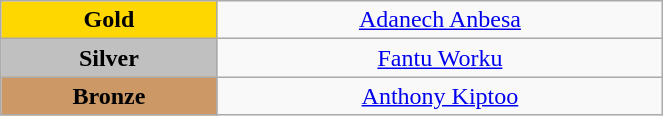<table class="wikitable" style=" text-align:center; " width="35%">
<tr>
<td style="background:gold"><strong>Gold</strong></td>
<td><a href='#'>Adanech Anbesa</a> <br><small></small></td>
</tr>
<tr>
<td style="background:silver"><strong>Silver</strong></td>
<td><a href='#'>Fantu Worku</a><br><small> </small></td>
</tr>
<tr>
<td style="background:#cc9966"><strong>Bronze</strong></td>
<td><a href='#'>Anthony Kiptoo</a> <br><small></small></td>
</tr>
</table>
